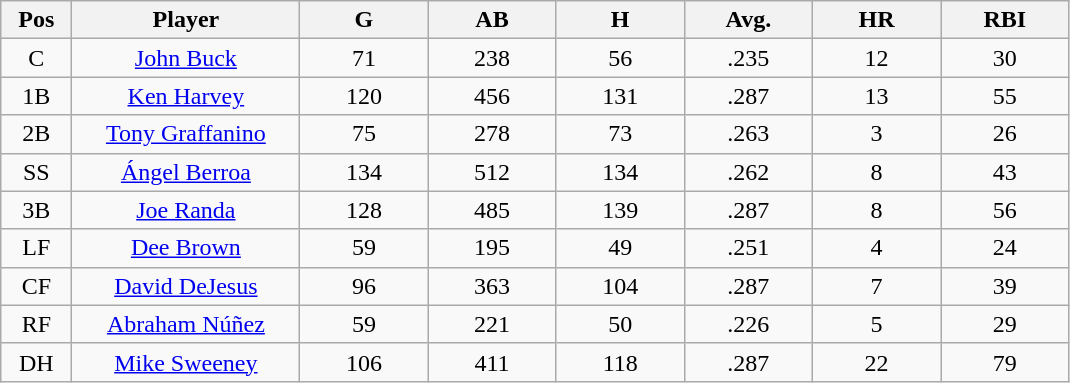<table class="wikitable sortable">
<tr>
<th bgcolor="#DDDDFF" width="5%">Pos</th>
<th bgcolor="#DDDDFF" width="16%">Player</th>
<th bgcolor="#DDDDFF" width="9%">G</th>
<th bgcolor="#DDDDFF" width="9%">AB</th>
<th bgcolor="#DDDDFF" width="9%">H</th>
<th bgcolor="#DDDDFF" width="9%">Avg.</th>
<th bgcolor="#DDDDFF" width="9%">HR</th>
<th bgcolor="#DDDDFF" width="9%">RBI</th>
</tr>
<tr align=center>
<td>C</td>
<td><a href='#'>John Buck</a></td>
<td>71</td>
<td>238</td>
<td>56</td>
<td>.235</td>
<td>12</td>
<td>30</td>
</tr>
<tr align=center>
<td>1B</td>
<td><a href='#'>Ken Harvey</a></td>
<td>120</td>
<td>456</td>
<td>131</td>
<td>.287</td>
<td>13</td>
<td>55</td>
</tr>
<tr align=center>
<td>2B</td>
<td><a href='#'>Tony Graffanino</a></td>
<td>75</td>
<td>278</td>
<td>73</td>
<td>.263</td>
<td>3</td>
<td>26</td>
</tr>
<tr align=center>
<td>SS</td>
<td><a href='#'>Ángel Berroa</a></td>
<td>134</td>
<td>512</td>
<td>134</td>
<td>.262</td>
<td>8</td>
<td>43</td>
</tr>
<tr align=center>
<td>3B</td>
<td><a href='#'>Joe Randa</a></td>
<td>128</td>
<td>485</td>
<td>139</td>
<td>.287</td>
<td>8</td>
<td>56</td>
</tr>
<tr align=center>
<td>LF</td>
<td><a href='#'>Dee Brown</a></td>
<td>59</td>
<td>195</td>
<td>49</td>
<td>.251</td>
<td>4</td>
<td>24</td>
</tr>
<tr align=center>
<td>CF</td>
<td><a href='#'>David DeJesus</a></td>
<td>96</td>
<td>363</td>
<td>104</td>
<td>.287</td>
<td>7</td>
<td>39</td>
</tr>
<tr align=center>
<td>RF</td>
<td><a href='#'>Abraham Núñez</a></td>
<td>59</td>
<td>221</td>
<td>50</td>
<td>.226</td>
<td>5</td>
<td>29</td>
</tr>
<tr align=center>
<td>DH</td>
<td><a href='#'>Mike Sweeney</a></td>
<td>106</td>
<td>411</td>
<td>118</td>
<td>.287</td>
<td>22</td>
<td>79</td>
</tr>
</table>
